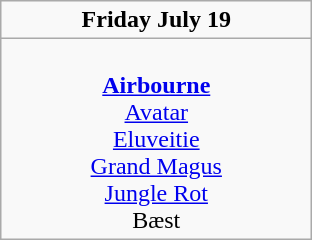<table class="wikitable">
<tr>
<td colspan="3" align="center"><strong>Friday July 19</strong></td>
</tr>
<tr>
<td valign="top" align="center" width=200><br><strong><a href='#'>Airbourne</a></strong>
<br><a href='#'>Avatar</a>
<br><a href='#'>Eluveitie</a>
<br><a href='#'>Grand Magus</a>
<br><a href='#'>Jungle Rot</a>
<br>Bæst</td>
</tr>
</table>
